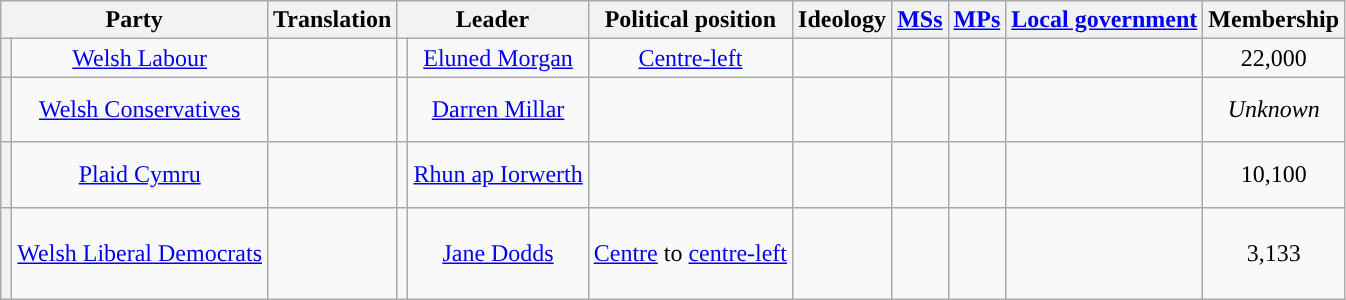<table class="wikitable sortable" style="text-align:center">
<tr>
<th colspan="2">Party</th>
<th>Translation</th>
<th colspan="2">Leader</th>
<th>Political position</th>
<th>Ideology</th>
<th><a href='#'>MSs</a></th>
<th><a href='#'>MPs</a></th>
<th><a href='#'>Local government</a></th>
<th>Membership</th>
</tr>
<tr>
<th style="background-color: "></th>
<td centre><a href='#'>Welsh Labour</a></td>
<td></td>
<td></td>
<td><a href='#'>Eluned Morgan</a></td>
<td><a href='#'>Centre-left</a></td>
<td><br></td>
<td align=left></td>
<td align=left></td>
<td align=left></td>
<td>22,000</td>
</tr>
<tr>
<th style="background-color: "></th>
<td centre><a href='#'>Welsh Conservatives</a></td>
<td></td>
<td></td>
<td><a href='#'>Darren Millar</a></td>
<td></td>
<td><br><br></td>
<td align=left></td>
<td align=left></td>
<td align=left></td>
<td><em>Unknown</em></td>
</tr>
<tr>
<th style="background-color: "></th>
<td centre><a href='#'>Plaid Cymru</a></td>
<td></td>
<td></td>
<td><a href='#'>Rhun ap Iorwerth</a></td>
<td></td>
<td><br><br></td>
<td align=left></td>
<td align=left></td>
<td align=left></td>
<td>10,100</td>
</tr>
<tr>
<th style="background-color: "></th>
<td centre><a href='#'>Welsh Liberal Democrats</a></td>
<td></td>
<td></td>
<td><a href='#'>Jane Dodds</a></td>
<td><a href='#'>Centre</a> to <a href='#'>centre-left</a></td>
<td><br><br><br></td>
<td align=left></td>
<td align=left></td>
<td align=left></td>
<td>3,133</td>
</tr>
</table>
